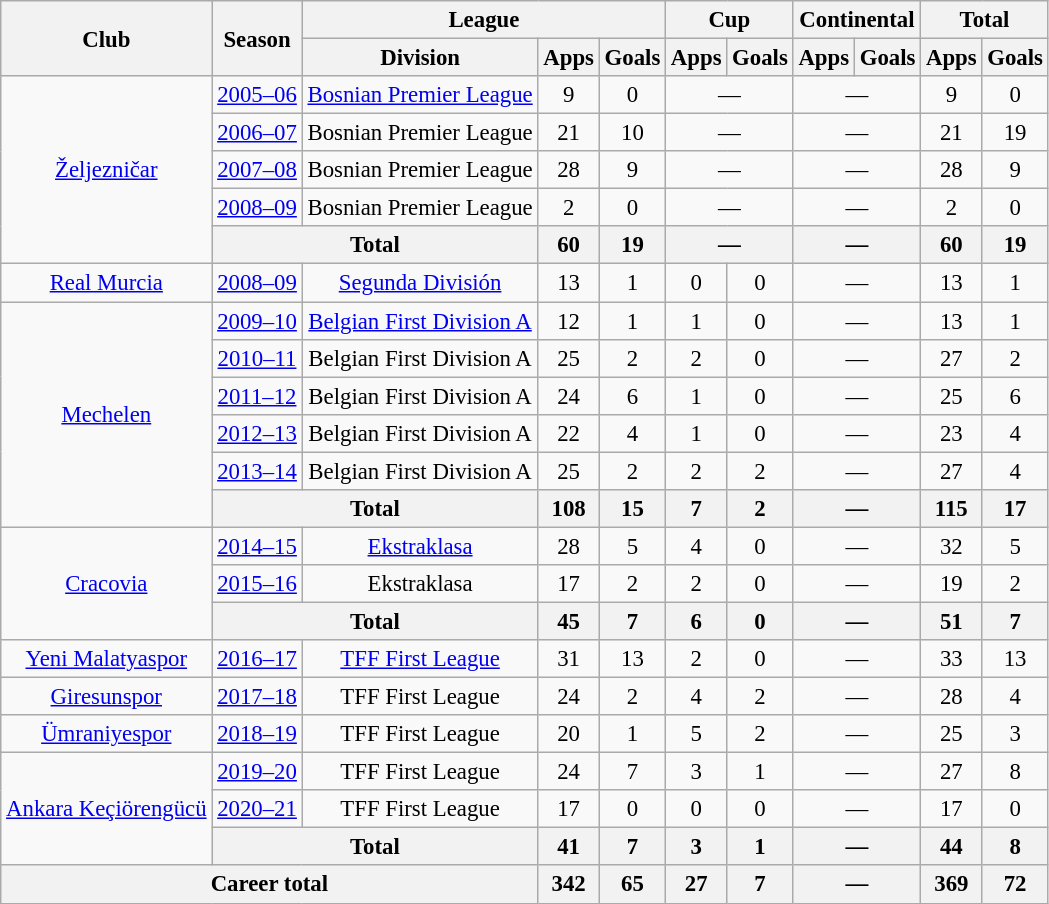<table class=wikitable style="text-align: center;font-size:95%">
<tr>
<th rowspan=2>Club</th>
<th rowspan=2>Season</th>
<th colspan=3>League</th>
<th colspan=2>Cup</th>
<th colspan=2>Continental</th>
<th colspan=2>Total</th>
</tr>
<tr>
<th>Division</th>
<th>Apps</th>
<th>Goals</th>
<th>Apps</th>
<th>Goals</th>
<th>Apps</th>
<th>Goals</th>
<th>Apps</th>
<th>Goals</th>
</tr>
<tr>
<td rowspan=5><a href='#'>Željezničar</a></td>
<td><a href='#'>2005–06</a></td>
<td><a href='#'>Bosnian Premier League</a></td>
<td>9</td>
<td>0</td>
<td colspan=2>—</td>
<td colspan=2>—</td>
<td>9</td>
<td>0</td>
</tr>
<tr>
<td><a href='#'>2006–07</a></td>
<td>Bosnian Premier League</td>
<td>21</td>
<td>10</td>
<td colspan=2>—</td>
<td colspan=2>—</td>
<td>21</td>
<td>19</td>
</tr>
<tr>
<td><a href='#'>2007–08</a></td>
<td>Bosnian Premier League</td>
<td>28</td>
<td>9</td>
<td colspan=2>—</td>
<td colspan=2>—</td>
<td>28</td>
<td>9</td>
</tr>
<tr>
<td><a href='#'>2008–09</a></td>
<td>Bosnian Premier League</td>
<td>2</td>
<td>0</td>
<td colspan=2>—</td>
<td colspan=2>—</td>
<td>2</td>
<td>0</td>
</tr>
<tr>
<th colspan=2>Total</th>
<th>60</th>
<th>19</th>
<th colspan=2>—</th>
<th colspan=2>—</th>
<th>60</th>
<th>19</th>
</tr>
<tr>
<td><a href='#'>Real Murcia</a></td>
<td><a href='#'>2008–09</a></td>
<td><a href='#'>Segunda División</a></td>
<td>13</td>
<td>1</td>
<td>0</td>
<td>0</td>
<td colspan=2>—</td>
<td>13</td>
<td>1</td>
</tr>
<tr>
<td rowspan=6><a href='#'>Mechelen</a></td>
<td><a href='#'>2009–10</a></td>
<td><a href='#'>Belgian First Division A</a></td>
<td>12</td>
<td>1</td>
<td>1</td>
<td>0</td>
<td colspan=2>—</td>
<td>13</td>
<td>1</td>
</tr>
<tr>
<td><a href='#'>2010–11</a></td>
<td>Belgian First Division A</td>
<td>25</td>
<td>2</td>
<td>2</td>
<td>0</td>
<td colspan=2>—</td>
<td>27</td>
<td>2</td>
</tr>
<tr>
<td><a href='#'>2011–12</a></td>
<td>Belgian First Division A</td>
<td>24</td>
<td>6</td>
<td>1</td>
<td>0</td>
<td colspan=2>—</td>
<td>25</td>
<td>6</td>
</tr>
<tr>
<td><a href='#'>2012–13</a></td>
<td>Belgian First Division A</td>
<td>22</td>
<td>4</td>
<td>1</td>
<td>0</td>
<td colspan=2>—</td>
<td>23</td>
<td>4</td>
</tr>
<tr>
<td><a href='#'>2013–14</a></td>
<td>Belgian First Division A</td>
<td>25</td>
<td>2</td>
<td>2</td>
<td>2</td>
<td colspan=2>—</td>
<td>27</td>
<td>4</td>
</tr>
<tr>
<th colspan=2>Total</th>
<th>108</th>
<th>15</th>
<th>7</th>
<th>2</th>
<th colspan=2>—</th>
<th>115</th>
<th>17</th>
</tr>
<tr>
<td rowspan=3><a href='#'>Cracovia</a></td>
<td><a href='#'>2014–15</a></td>
<td><a href='#'>Ekstraklasa</a></td>
<td>28</td>
<td>5</td>
<td>4</td>
<td>0</td>
<td colspan=2>—</td>
<td>32</td>
<td>5</td>
</tr>
<tr>
<td><a href='#'>2015–16</a></td>
<td>Ekstraklasa</td>
<td>17</td>
<td>2</td>
<td>2</td>
<td>0</td>
<td colspan=2>—</td>
<td>19</td>
<td>2</td>
</tr>
<tr>
<th colspan=2>Total</th>
<th>45</th>
<th>7</th>
<th>6</th>
<th>0</th>
<th colspan=2>—</th>
<th>51</th>
<th>7</th>
</tr>
<tr>
<td><a href='#'>Yeni Malatyaspor</a></td>
<td><a href='#'>2016–17</a></td>
<td><a href='#'>TFF First League</a></td>
<td>31</td>
<td>13</td>
<td>2</td>
<td>0</td>
<td colspan=2>—</td>
<td>33</td>
<td>13</td>
</tr>
<tr>
<td><a href='#'>Giresunspor</a></td>
<td><a href='#'>2017–18</a></td>
<td>TFF First League</td>
<td>24</td>
<td>2</td>
<td>4</td>
<td>2</td>
<td colspan=2>—</td>
<td>28</td>
<td>4</td>
</tr>
<tr>
<td><a href='#'>Ümraniyespor</a></td>
<td><a href='#'>2018–19</a></td>
<td>TFF First League</td>
<td>20</td>
<td>1</td>
<td>5</td>
<td>2</td>
<td colspan=2>—</td>
<td>25</td>
<td>3</td>
</tr>
<tr>
<td rowspan=3><a href='#'>Ankara Keçiörengücü</a></td>
<td><a href='#'>2019–20</a></td>
<td>TFF First League</td>
<td>24</td>
<td>7</td>
<td>3</td>
<td>1</td>
<td colspan=2>—</td>
<td>27</td>
<td>8</td>
</tr>
<tr>
<td><a href='#'>2020–21</a></td>
<td>TFF First League</td>
<td>17</td>
<td>0</td>
<td>0</td>
<td>0</td>
<td colspan=2>—</td>
<td>17</td>
<td>0</td>
</tr>
<tr>
<th colspan=2>Total</th>
<th>41</th>
<th>7</th>
<th>3</th>
<th>1</th>
<th colspan=2>—</th>
<th>44</th>
<th>8</th>
</tr>
<tr>
<th colspan=3>Career total</th>
<th>342</th>
<th>65</th>
<th>27</th>
<th>7</th>
<th colspan=2>—</th>
<th>369</th>
<th>72</th>
</tr>
</table>
